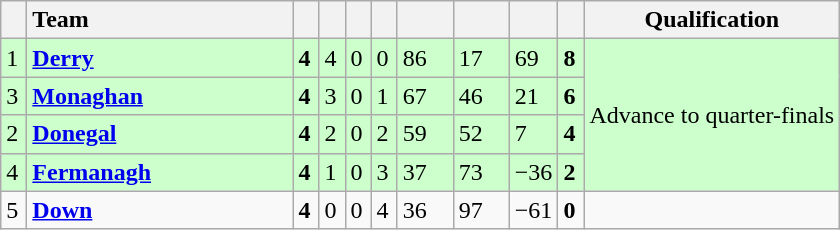<table class="wikitable">
<tr>
<th width="10"></th>
<th width="170" style="text-align:left;">Team</th>
<th width="10"></th>
<th width="10"></th>
<th width="10"></th>
<th width="10"></th>
<th width="30"></th>
<th width="30"></th>
<th width="10"></th>
<th width="10"></th>
<th>Qualification</th>
</tr>
<tr style="background:#ccffcc">
<td>1</td>
<td align="left"><strong> <a href='#'>Derry</a></strong></td>
<td><strong>4</strong></td>
<td>4</td>
<td>0</td>
<td>0</td>
<td>86</td>
<td>17</td>
<td>69</td>
<td><strong>8</strong></td>
<td rowspan="4">Advance to quarter-finals</td>
</tr>
<tr style="background:#ccffcc">
<td>3</td>
<td align="left"><strong> <a href='#'>Monaghan</a></strong></td>
<td><strong>4</strong></td>
<td>3</td>
<td>0</td>
<td>1</td>
<td>67</td>
<td>46</td>
<td>21</td>
<td><strong>6</strong></td>
</tr>
<tr style="background:#ccffcc">
<td>2</td>
<td align="left"><strong> <a href='#'>Donegal</a></strong></td>
<td><strong>4</strong></td>
<td>2</td>
<td>0</td>
<td>2</td>
<td>59</td>
<td>52</td>
<td>7</td>
<td><strong>4</strong></td>
</tr>
<tr style="background:#ccffcc">
<td>4</td>
<td align="left"><strong> <a href='#'>Fermanagh</a></strong></td>
<td><strong>4</strong></td>
<td>1</td>
<td>0</td>
<td>3</td>
<td>37</td>
<td>73</td>
<td>−36</td>
<td><strong>2</strong></td>
</tr>
<tr>
<td>5</td>
<td align="left"><strong> <a href='#'>Down</a></strong></td>
<td><strong>4</strong></td>
<td>0</td>
<td>0</td>
<td>4</td>
<td>36</td>
<td>97</td>
<td>−61</td>
<td><strong>0</strong></td>
</tr>
</table>
